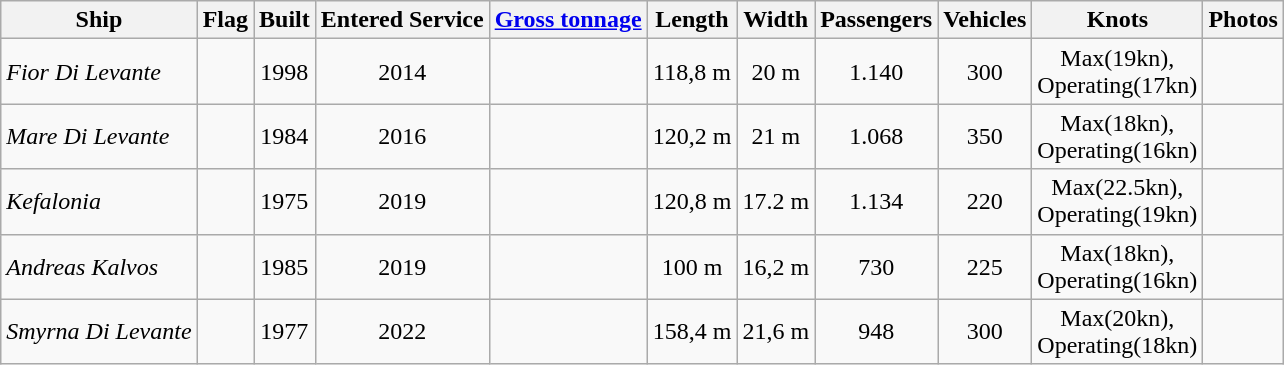<table class="wikitable">
<tr>
<th>Ship</th>
<th>Flag</th>
<th>Built</th>
<th>Entered Service</th>
<th><a href='#'>Gross tonnage</a></th>
<th>Length</th>
<th>Width</th>
<th>Passengers</th>
<th>Vehicles</th>
<th>Knots</th>
<th>Photos</th>
</tr>
<tr>
<td><em>Fior Di Levante</em></td>
<td align="Center"></td>
<td align="Center">1998</td>
<td align="Center">2014</td>
<td align="Center"></td>
<td align="Center">118,8 m</td>
<td align="Center">20 m</td>
<td align="Center">1.140</td>
<td align="Center">300</td>
<td align="Center">Max(19kn),<br>Operating(17kn)</td>
<td></td>
</tr>
<tr>
<td><em>Mare Di Levante</em></td>
<td align="Center"></td>
<td align="Center">1984</td>
<td align="Center">2016</td>
<td align="Center"></td>
<td align="Center">120,2 m</td>
<td align="Center">21 m</td>
<td align="Center">1.068</td>
<td align="Center">350</td>
<td align="Center">Max(18kn), <br>Operating(16kn)</td>
<td></td>
</tr>
<tr>
<td><em>Kefalonia</em></td>
<td></td>
<td align="Center">1975</td>
<td align="Center">2019</td>
<td align="Center"></td>
<td align="Center">120,8 m</td>
<td align="Center">17.2 m</td>
<td align="Center">1.134</td>
<td align="Center">220</td>
<td align="Center">Max(22.5kn),<br>Operating(19kn)</td>
<td></td>
</tr>
<tr>
<td><em>Andreas Kalvos</em></td>
<td align="Center"></td>
<td align="Center">1985</td>
<td align="Center">2019</td>
<td align="Center"></td>
<td align="Center">100 m</td>
<td align="Center">16,2 m</td>
<td align="Center">730</td>
<td align="Center">225</td>
<td align="Center">Max(18kn),<br>Operating(16kn)</td>
<td></td>
</tr>
<tr>
<td><em>Smyrna Di Levante</em></td>
<td align="Center"></td>
<td align="Center">1977</td>
<td align="Center">2022</td>
<td align="Center"></td>
<td align="Center">158,4 m</td>
<td align="Center">21,6 m</td>
<td align="Center">948</td>
<td align="Center">300</td>
<td align="Center">Max(20kn),<br>Operating(18kn)</td>
<td></td>
</tr>
</table>
